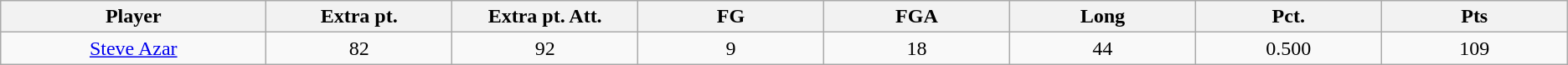<table class="wikitable sortable">
<tr>
<th bgcolor="#DDDDFF" width="10%">Player</th>
<th bgcolor="#DDDDFF" width="7%">Extra pt.</th>
<th bgcolor="#DDDDFF" width="7%">Extra pt. Att.</th>
<th bgcolor="#DDDDFF" width="7%">FG</th>
<th bgcolor="#DDDDFF" width="7%">FGA</th>
<th bgcolor="#DDDDFF" width="7%">Long</th>
<th bgcolor="#DDDDFF" width="7%">Pct.</th>
<th bgcolor="#DDDDFF" width="7%">Pts</th>
</tr>
<tr align="center">
<td><a href='#'>Steve Azar</a></td>
<td>82</td>
<td>92</td>
<td>9</td>
<td>18</td>
<td>44</td>
<td>0.500</td>
<td>109</td>
</tr>
</table>
